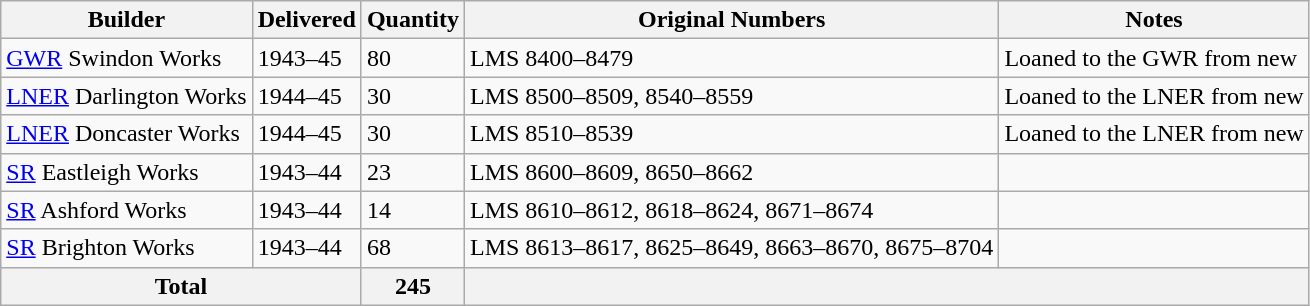<table class="wikitable">
<tr>
<th>Builder</th>
<th>Delivered</th>
<th>Quantity</th>
<th>Original Numbers</th>
<th>Notes</th>
</tr>
<tr>
<td><a href='#'>GWR</a> Swindon Works</td>
<td>1943–45</td>
<td>80</td>
<td>LMS 8400–8479</td>
<td>Loaned to the GWR from new</td>
</tr>
<tr>
<td><a href='#'>LNER</a> Darlington Works</td>
<td>1944–45</td>
<td>30</td>
<td>LMS 8500–8509, 8540–8559</td>
<td>Loaned to the LNER from new</td>
</tr>
<tr>
<td><a href='#'>LNER</a> Doncaster Works</td>
<td>1944–45</td>
<td>30</td>
<td>LMS 8510–8539</td>
<td>Loaned to the LNER from new</td>
</tr>
<tr>
<td><a href='#'>SR</a> Eastleigh Works</td>
<td>1943–44</td>
<td>23</td>
<td>LMS 8600–8609, 8650–8662</td>
<td></td>
</tr>
<tr>
<td><a href='#'>SR</a> Ashford Works</td>
<td>1943–44</td>
<td>14</td>
<td>LMS 8610–8612, 8618–8624, 8671–8674</td>
<td></td>
</tr>
<tr>
<td><a href='#'>SR</a> Brighton Works</td>
<td>1943–44</td>
<td>68</td>
<td>LMS 8613–8617, 8625–8649, 8663–8670, 8675–8704</td>
<td></td>
</tr>
<tr>
<th colspan=2>Total</th>
<th>245</th>
<th colspan=2></th>
</tr>
</table>
